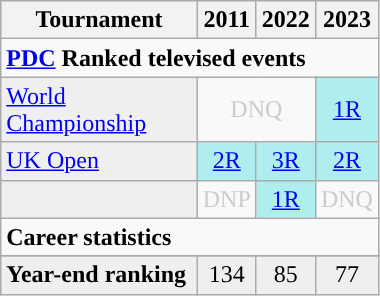<table class="wikitable" style="width:20%; margin:0">
<tr>
<th>Tournament</th>
<th>2011</th>
<th>2022</th>
<th>2023</th>
</tr>
<tr>
<td colspan="31" align="left"><strong><a href='#'>PDC</a> Ranked televised events</strong></td>
</tr>
<tr>
<td style="background:#efefef;"><a href='#'>World Championship</a></td>
<td colspan="2" style="text-align:center; color:#ccc;">DNQ</td>
<td style="text-align:center; background:#afeeee;"><a href='#'>1R</a></td>
</tr>
<tr>
<td style="background:#efefef;"><a href='#'>UK Open</a></td>
<td style="text-align:center; background:#afeeee;"><a href='#'>2R</a></td>
<td style="text-align:center; background:#afeeee;"><a href='#'>3R</a></td>
<td style="text-align:center; background:#afeeee;"><a href='#'>2R</a></td>
</tr>
<tr>
<td style="background:#efefef;"></td>
<td style="text-align:center; color:#ccc;">DNP</td>
<td style="text-align:center; background:#afeeee;"><a href='#'>1R</a></td>
<td style="text-align:center; color:#ccc;">DNQ</td>
</tr>
<tr>
<td colspan="14" align="left"><strong>Career statistics</strong></td>
</tr>
<tr>
</tr>
<tr bgcolor="efefef">
<td align="left"><strong>Year-end ranking</strong></td>
<td style="text-align:center;">134</td>
<td style="text-align:center;">85</td>
<td style="text-align:center;">77</td>
</tr>
</table>
